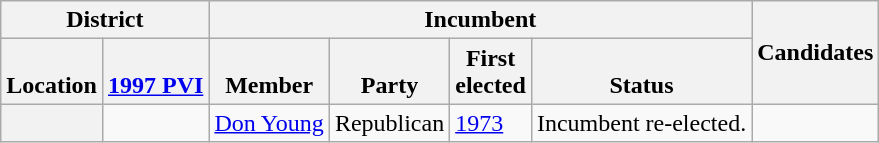<table class="wikitable sortable">
<tr>
<th colspan=2>District</th>
<th colspan=4>Incumbent</th>
<th rowspan=2 class="unsortable">Candidates</th>
</tr>
<tr valign=bottom>
<th>Location</th>
<th><a href='#'>1997 PVI</a></th>
<th>Member</th>
<th>Party</th>
<th>First<br>elected</th>
<th>Status</th>
</tr>
<tr>
<th></th>
<td></td>
<td><a href='#'>Don Young</a></td>
<td>Republican</td>
<td><a href='#'>1973 </a></td>
<td>Incumbent re-elected.</td>
<td nowrap></td>
</tr>
</table>
